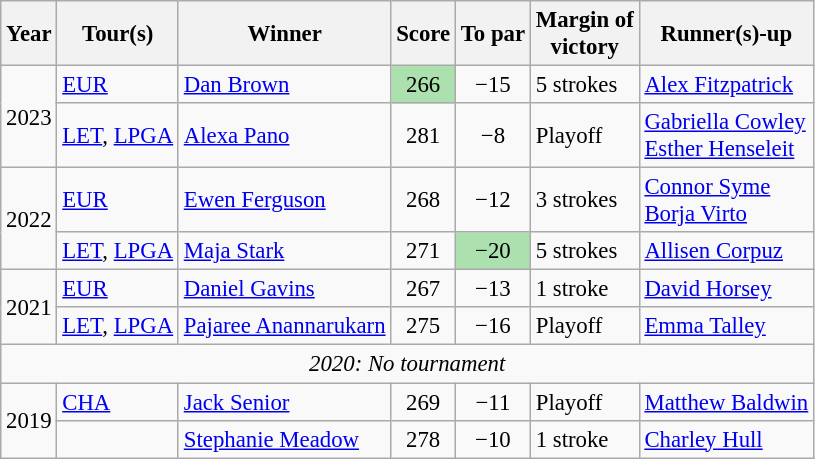<table class=wikitable style="font-size:95%">
<tr>
<th>Year</th>
<th>Tour(s)</th>
<th>Winner</th>
<th>Score</th>
<th>To par</th>
<th>Margin of<br>victory</th>
<th>Runner(s)-up</th>
</tr>
<tr>
<td align=center rowspan=2>2023</td>
<td><a href='#'>EUR</a></td>
<td> <a href='#'>Dan Brown</a></td>
<td style="text-align: center; background: #ACE1AF">266</td>
<td align=center>−15</td>
<td>5 strokes</td>
<td> <a href='#'>Alex Fitzpatrick</a></td>
</tr>
<tr>
<td><a href='#'>LET</a>, <a href='#'>LPGA</a></td>
<td> <a href='#'>Alexa Pano</a></td>
<td align=center>281</td>
<td align=center>−8</td>
<td>Playoff</td>
<td> <a href='#'>Gabriella Cowley</a> <br>  <a href='#'>Esther Henseleit</a></td>
</tr>
<tr>
<td align=center rowspan=2>2022</td>
<td><a href='#'>EUR</a></td>
<td> <a href='#'>Ewen Ferguson</a></td>
<td align=center>268</td>
<td align=center>−12</td>
<td>3 strokes</td>
<td> <a href='#'>Connor Syme</a><br> <a href='#'>Borja Virto</a></td>
</tr>
<tr>
<td><a href='#'>LET</a>, <a href='#'>LPGA</a></td>
<td> <a href='#'>Maja Stark</a></td>
<td align=center>271</td>
<td style="text-align: center; background: #ACE1AF">−20</td>
<td>5 strokes</td>
<td> <a href='#'>Allisen Corpuz</a></td>
</tr>
<tr>
<td align=center rowspan=2>2021</td>
<td><a href='#'>EUR</a></td>
<td> <a href='#'>Daniel Gavins</a></td>
<td align=center>267</td>
<td align=center>−13</td>
<td>1 stroke</td>
<td> <a href='#'>David Horsey</a></td>
</tr>
<tr>
<td><a href='#'>LET</a>, <a href='#'>LPGA</a></td>
<td> <a href='#'>Pajaree Anannarukarn</a></td>
<td align=center>275</td>
<td align=center>−16</td>
<td>Playoff</td>
<td> <a href='#'>Emma Talley</a></td>
</tr>
<tr>
<td colspan=7 align=center><em>2020: No tournament</em></td>
</tr>
<tr>
<td align=center rowspan=2>2019</td>
<td><a href='#'>CHA</a></td>
<td> <a href='#'>Jack Senior</a></td>
<td align=center>269</td>
<td align=center>−11</td>
<td>Playoff</td>
<td> <a href='#'>Matthew Baldwin</a></td>
</tr>
<tr>
<td></td>
<td> <a href='#'>Stephanie Meadow</a></td>
<td align=center>278</td>
<td align=center>−10</td>
<td>1 stroke</td>
<td> <a href='#'>Charley Hull</a></td>
</tr>
</table>
